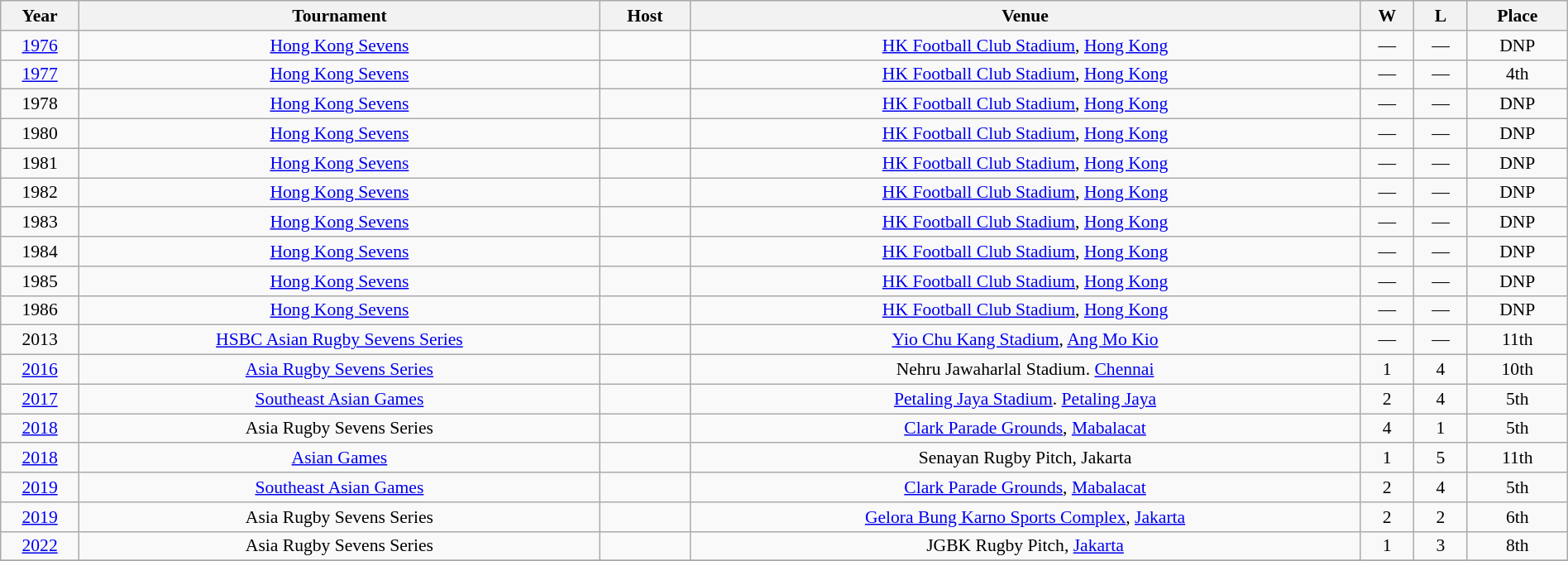<table class="wikitable" style="font-size:90%; width: 100%; text-align: center;">
<tr>
<th width=5%>Year</th>
<th>Tournament</th>
<th>Host</th>
<th>Venue</th>
<th>W</th>
<th>L</th>
<th>Place</th>
</tr>
<tr>
<td><a href='#'>1976</a></td>
<td><a href='#'>Hong Kong Sevens</a></td>
<td> </td>
<td><a href='#'>HK Football Club Stadium</a>, <a href='#'>Hong Kong</a></td>
<td>―</td>
<td>―</td>
<td>DNP</td>
</tr>
<tr>
<td><a href='#'>1977</a></td>
<td><a href='#'>Hong Kong Sevens</a></td>
<td> </td>
<td><a href='#'>HK Football Club Stadium</a>, <a href='#'>Hong Kong</a></td>
<td>―</td>
<td>―</td>
<td>4th</td>
</tr>
<tr>
<td>1978</td>
<td><a href='#'>Hong Kong Sevens</a></td>
<td> </td>
<td><a href='#'>HK Football Club Stadium</a>, <a href='#'>Hong Kong</a></td>
<td>―</td>
<td>―</td>
<td>DNP</td>
</tr>
<tr>
<td>1980</td>
<td><a href='#'>Hong Kong Sevens</a></td>
<td> </td>
<td><a href='#'>HK Football Club Stadium</a>, <a href='#'>Hong Kong</a></td>
<td>―</td>
<td>―</td>
<td>DNP</td>
</tr>
<tr>
<td>1981</td>
<td><a href='#'>Hong Kong Sevens</a></td>
<td> </td>
<td><a href='#'>HK Football Club Stadium</a>, <a href='#'>Hong Kong</a></td>
<td>―</td>
<td>―</td>
<td>DNP</td>
</tr>
<tr>
<td>1982</td>
<td><a href='#'>Hong Kong Sevens</a></td>
<td> </td>
<td><a href='#'>HK Football Club Stadium</a>, <a href='#'>Hong Kong</a></td>
<td>―</td>
<td>―</td>
<td>DNP</td>
</tr>
<tr>
<td>1983</td>
<td><a href='#'>Hong Kong Sevens</a></td>
<td> </td>
<td><a href='#'>HK Football Club Stadium</a>, <a href='#'>Hong Kong</a></td>
<td>―</td>
<td>―</td>
<td>DNP</td>
</tr>
<tr>
<td>1984</td>
<td><a href='#'>Hong Kong Sevens</a></td>
<td> </td>
<td><a href='#'>HK Football Club Stadium</a>, <a href='#'>Hong Kong</a></td>
<td>―</td>
<td>―</td>
<td>DNP</td>
</tr>
<tr>
<td>1985</td>
<td><a href='#'>Hong Kong Sevens</a></td>
<td> </td>
<td><a href='#'>HK Football Club Stadium</a>, <a href='#'>Hong Kong</a></td>
<td>―</td>
<td>―</td>
<td>DNP</td>
</tr>
<tr>
<td>1986</td>
<td><a href='#'>Hong Kong Sevens</a></td>
<td> </td>
<td><a href='#'>HK Football Club Stadium</a>, <a href='#'>Hong Kong</a></td>
<td>―</td>
<td>―</td>
<td>DNP</td>
</tr>
<tr>
<td>2013</td>
<td><a href='#'>HSBC Asian Rugby Sevens Series</a></td>
<td> </td>
<td><a href='#'>Yio Chu Kang Stadium</a>, <a href='#'>Ang Mo Kio</a></td>
<td>―</td>
<td>―</td>
<td>11th</td>
</tr>
<tr>
<td><a href='#'>2016</a></td>
<td><a href='#'>Asia Rugby Sevens Series</a></td>
<td> </td>
<td>Nehru Jawaharlal Stadium. <a href='#'>Chennai</a></td>
<td>1</td>
<td>4</td>
<td>10th</td>
</tr>
<tr>
<td><a href='#'>2017</a></td>
<td><a href='#'>Southeast Asian Games</a></td>
<td></td>
<td><a href='#'>Petaling Jaya Stadium</a>. <a href='#'>Petaling Jaya</a></td>
<td>2</td>
<td>4</td>
<td>5th</td>
</tr>
<tr>
<td><a href='#'>2018</a></td>
<td>Asia Rugby Sevens Series</td>
<td></td>
<td><a href='#'>Clark Parade Grounds</a>, <a href='#'>Mabalacat</a></td>
<td>4</td>
<td>1</td>
<td>5th</td>
</tr>
<tr>
<td><a href='#'>2018</a></td>
<td><a href='#'>Asian Games</a></td>
<td></td>
<td>Senayan Rugby Pitch, Jakarta</td>
<td>1</td>
<td>5</td>
<td>11th</td>
</tr>
<tr>
<td><a href='#'>2019</a></td>
<td><a href='#'>Southeast Asian Games</a></td>
<td></td>
<td><a href='#'>Clark Parade Grounds</a>, <a href='#'>Mabalacat</a></td>
<td>2</td>
<td>4</td>
<td>5th</td>
</tr>
<tr>
<td><a href='#'>2019</a></td>
<td>Asia Rugby Sevens Series</td>
<td></td>
<td><a href='#'>Gelora Bung Karno Sports Complex</a>, <a href='#'>Jakarta</a></td>
<td>2</td>
<td>2</td>
<td>6th</td>
</tr>
<tr>
<td><a href='#'>2022</a></td>
<td>Asia Rugby Sevens Series</td>
<td></td>
<td>JGBK Rugby Pitch, <a href='#'>Jakarta</a></td>
<td>1</td>
<td>3</td>
<td>8th</td>
</tr>
<tr>
</tr>
</table>
